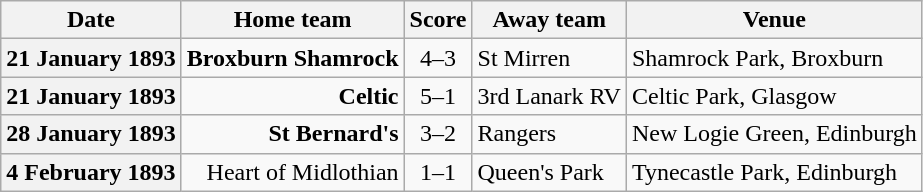<table class="wikitable football-result-list" style="max-width: 80em; text-align: center">
<tr>
<th scope="col">Date</th>
<th scope="col">Home team</th>
<th scope="col">Score</th>
<th scope="col">Away team</th>
<th scope="col">Venue</th>
</tr>
<tr>
<th scope="row">21 January 1893</th>
<td align=right><strong>Broxburn Shamrock</strong></td>
<td>4–3</td>
<td align=left>St Mirren</td>
<td align=left>Shamrock Park, Broxburn</td>
</tr>
<tr>
<th scope="row">21 January 1893</th>
<td align=right><strong>Celtic</strong></td>
<td>5–1</td>
<td align=left>3rd Lanark RV</td>
<td align=left>Celtic Park, Glasgow</td>
</tr>
<tr>
<th scope="row">28 January 1893</th>
<td align=right><strong>St Bernard's</strong></td>
<td>3–2</td>
<td align=left>Rangers</td>
<td align=left>New Logie Green, Edinburgh</td>
</tr>
<tr>
<th scope="row">4 February 1893</th>
<td align=right>Heart of Midlothian</td>
<td>1–1</td>
<td align=left>Queen's Park</td>
<td align=left>Tynecastle Park, Edinburgh</td>
</tr>
</table>
